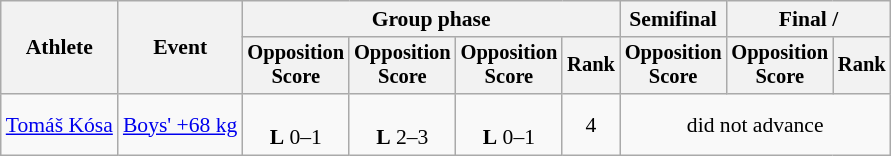<table class="wikitable" style="font-size:90%">
<tr>
<th rowspan="2">Athlete</th>
<th rowspan="2">Event</th>
<th colspan="4">Group phase</th>
<th>Semifinal</th>
<th colspan=2>Final / </th>
</tr>
<tr style="font-size:95%">
<th>Opposition <br> Score</th>
<th>Opposition <br> Score</th>
<th>Opposition <br> Score</th>
<th>Rank</th>
<th>Opposition <br> Score</th>
<th>Opposition <br> Score</th>
<th>Rank</th>
</tr>
<tr align=center>
<td align=left><a href='#'>Tomáš Kósa</a></td>
<td align=left><a href='#'>Boys' +68 kg</a></td>
<td align=center><br> <strong>L</strong> 0–1</td>
<td align=center><br> <strong>L</strong> 2–3</td>
<td align=center><br> <strong>L</strong> 0–1</td>
<td>4</td>
<td colspan="3">did not advance</td>
</tr>
</table>
